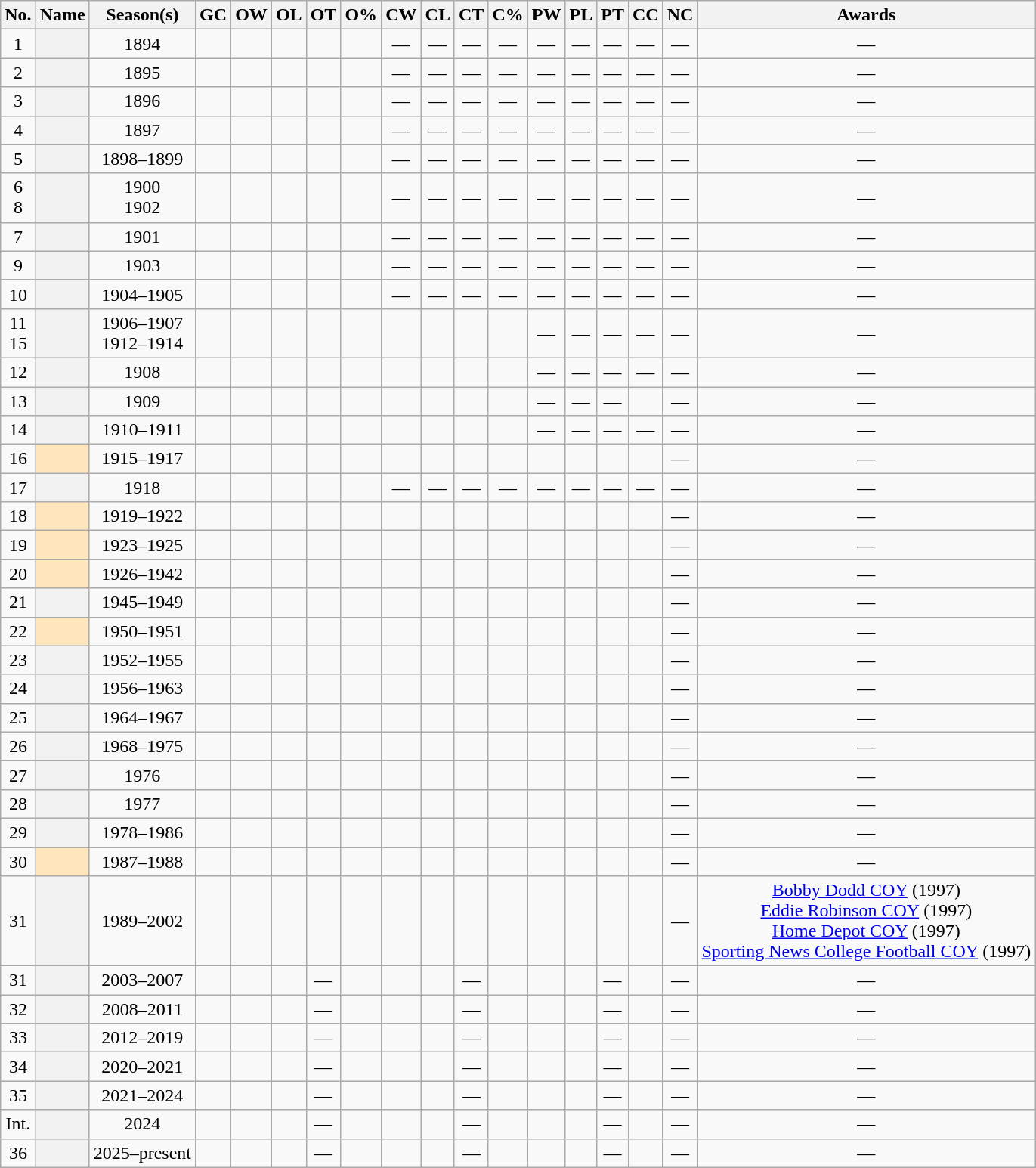<table class="wikitable sortable" style="text-align:center">
<tr>
<th scope="col" class="unsortable">No.</th>
<th scope="col">Name</th>
<th scope="col">Season(s)<br></th>
<th scope="col">GC</th>
<th scope="col">OW</th>
<th scope="col">OL</th>
<th scope="col">OT</th>
<th scope="col">O%</th>
<th scope="col">CW</th>
<th scope="col">CL</th>
<th scope="col">CT</th>
<th scope="col">C%</th>
<th scope="col">PW</th>
<th scope="col">PL</th>
<th scope="col">PT</th>
<th scope="col">CC</th>
<th scope="col">NC</th>
<th scope="col" class="unsortable">Awards</th>
</tr>
<tr>
<td>1</td>
<th scope="row"></th>
<td>1894</td>
<td></td>
<td></td>
<td></td>
<td></td>
<td></td>
<td>—</td>
<td>—</td>
<td>—</td>
<td>—</td>
<td>—</td>
<td>—</td>
<td>—</td>
<td>—</td>
<td>—</td>
<td>—</td>
</tr>
<tr>
<td>2</td>
<th scope="row"></th>
<td>1895</td>
<td></td>
<td></td>
<td></td>
<td></td>
<td></td>
<td>—</td>
<td>—</td>
<td>—</td>
<td>—</td>
<td>—</td>
<td>—</td>
<td>—</td>
<td>—</td>
<td>—</td>
<td>—</td>
</tr>
<tr>
<td>3</td>
<th scope="row"></th>
<td>1896</td>
<td></td>
<td></td>
<td></td>
<td></td>
<td></td>
<td>—</td>
<td>—</td>
<td>—</td>
<td>—</td>
<td>—</td>
<td>—</td>
<td>—</td>
<td>—</td>
<td>—</td>
<td>—</td>
</tr>
<tr>
<td>4</td>
<th scope="row"></th>
<td>1897</td>
<td></td>
<td></td>
<td></td>
<td></td>
<td></td>
<td>—</td>
<td>—</td>
<td>—</td>
<td>—</td>
<td>—</td>
<td>—</td>
<td>—</td>
<td>—</td>
<td>—</td>
<td>—</td>
</tr>
<tr>
<td>5</td>
<th scope="row"></th>
<td>1898–1899</td>
<td></td>
<td></td>
<td></td>
<td></td>
<td></td>
<td>—</td>
<td>—</td>
<td>—</td>
<td>—</td>
<td>—</td>
<td>—</td>
<td>—</td>
<td>—</td>
<td>—</td>
<td>—</td>
</tr>
<tr>
<td>6<br>8</td>
<th scope="row"></th>
<td>1900<br>1902</td>
<td></td>
<td></td>
<td></td>
<td></td>
<td></td>
<td>—</td>
<td>—</td>
<td>—</td>
<td>—</td>
<td>—</td>
<td>—</td>
<td>—</td>
<td>—</td>
<td>—</td>
<td>—</td>
</tr>
<tr>
<td>7</td>
<th scope="row"></th>
<td>1901</td>
<td></td>
<td></td>
<td></td>
<td></td>
<td></td>
<td>—</td>
<td>—</td>
<td>—</td>
<td>—</td>
<td>—</td>
<td>—</td>
<td>—</td>
<td>—</td>
<td>—</td>
<td>—</td>
</tr>
<tr>
<td>9</td>
<th scope="row"></th>
<td>1903</td>
<td></td>
<td></td>
<td></td>
<td></td>
<td></td>
<td>—</td>
<td>—</td>
<td>—</td>
<td>—</td>
<td>—</td>
<td>—</td>
<td>—</td>
<td>—</td>
<td>—</td>
<td>—</td>
</tr>
<tr>
<td>10</td>
<th scope="row"></th>
<td>1904–1905</td>
<td></td>
<td></td>
<td></td>
<td></td>
<td></td>
<td>—</td>
<td>—</td>
<td>—</td>
<td>—</td>
<td>—</td>
<td>—</td>
<td>—</td>
<td>—</td>
<td>—</td>
<td>—</td>
</tr>
<tr>
<td>11<br>15</td>
<th scope="row"></th>
<td>1906–1907<br>1912–1914</td>
<td></td>
<td></td>
<td></td>
<td></td>
<td></td>
<td></td>
<td></td>
<td></td>
<td></td>
<td>—</td>
<td>—</td>
<td>—</td>
<td>—</td>
<td>—</td>
<td>—</td>
</tr>
<tr>
<td>12</td>
<th scope="row"></th>
<td>1908</td>
<td></td>
<td></td>
<td></td>
<td></td>
<td></td>
<td></td>
<td></td>
<td></td>
<td></td>
<td>—</td>
<td>—</td>
<td>—</td>
<td>—</td>
<td>—</td>
<td>—</td>
</tr>
<tr>
<td>13</td>
<th scope="row"></th>
<td>1909</td>
<td></td>
<td></td>
<td></td>
<td></td>
<td></td>
<td></td>
<td></td>
<td></td>
<td></td>
<td>—</td>
<td>—</td>
<td>—</td>
<td></td>
<td>—</td>
<td>—</td>
</tr>
<tr>
<td>14</td>
<th scope="row"></th>
<td>1910–1911</td>
<td></td>
<td></td>
<td></td>
<td></td>
<td></td>
<td></td>
<td></td>
<td></td>
<td></td>
<td>—</td>
<td>—</td>
<td>—</td>
<td>—</td>
<td>—</td>
<td>—</td>
</tr>
<tr>
<td>16</td>
<td scope="row" align="center" bgcolor=#FFE6BD><strong></strong><sup></sup></td>
<td>1915–1917</td>
<td></td>
<td></td>
<td></td>
<td></td>
<td></td>
<td></td>
<td></td>
<td></td>
<td></td>
<td></td>
<td></td>
<td></td>
<td></td>
<td>—</td>
<td>—</td>
</tr>
<tr>
<td>17</td>
<th scope="row"></th>
<td>1918</td>
<td></td>
<td></td>
<td></td>
<td></td>
<td></td>
<td>—</td>
<td>—</td>
<td>—</td>
<td>—</td>
<td>—</td>
<td>—</td>
<td>—</td>
<td>—</td>
<td>—</td>
<td>—</td>
</tr>
<tr>
<td>18</td>
<td scope="row" align="center" bgcolor=#FFE6BD><strong></strong><sup></sup></td>
<td>1919–1922</td>
<td></td>
<td></td>
<td></td>
<td></td>
<td></td>
<td></td>
<td></td>
<td></td>
<td></td>
<td></td>
<td></td>
<td></td>
<td></td>
<td>—</td>
<td>—</td>
</tr>
<tr>
<td>19</td>
<td scope="row" align="center" bgcolor=#FFE6BD><strong></strong><sup></sup></td>
<td>1923–1925</td>
<td></td>
<td></td>
<td></td>
<td></td>
<td></td>
<td></td>
<td></td>
<td></td>
<td></td>
<td></td>
<td></td>
<td></td>
<td></td>
<td>—</td>
<td>—</td>
</tr>
<tr>
<td>20</td>
<td scope="row" align="center" bgcolor=#FFE6BD><strong></strong><sup></sup></td>
<td>1926–1942</td>
<td></td>
<td></td>
<td></td>
<td></td>
<td></td>
<td></td>
<td></td>
<td></td>
<td></td>
<td></td>
<td></td>
<td></td>
<td></td>
<td>—</td>
<td>—</td>
</tr>
<tr>
<td>21</td>
<th scope="row"></th>
<td>1945–1949</td>
<td></td>
<td></td>
<td></td>
<td></td>
<td></td>
<td></td>
<td></td>
<td></td>
<td></td>
<td></td>
<td></td>
<td></td>
<td></td>
<td>—</td>
<td>—</td>
</tr>
<tr>
<td>22</td>
<td scope="row" align="center" bgcolor=#FFE6BD><strong></strong><sup></sup></td>
<td>1950–1951</td>
<td></td>
<td></td>
<td></td>
<td></td>
<td></td>
<td></td>
<td></td>
<td></td>
<td></td>
<td></td>
<td></td>
<td></td>
<td></td>
<td>—</td>
<td>—</td>
</tr>
<tr>
<td>23</td>
<th scope="row"></th>
<td>1952–1955</td>
<td></td>
<td></td>
<td></td>
<td></td>
<td></td>
<td></td>
<td></td>
<td></td>
<td></td>
<td></td>
<td></td>
<td></td>
<td></td>
<td>—</td>
<td>—</td>
</tr>
<tr>
<td>24</td>
<th scope="row"></th>
<td>1956–1963</td>
<td></td>
<td></td>
<td></td>
<td></td>
<td></td>
<td></td>
<td></td>
<td></td>
<td></td>
<td></td>
<td></td>
<td></td>
<td></td>
<td>—</td>
<td>—</td>
</tr>
<tr>
<td>25</td>
<th scope="row"></th>
<td>1964–1967</td>
<td></td>
<td></td>
<td></td>
<td></td>
<td></td>
<td></td>
<td></td>
<td></td>
<td></td>
<td></td>
<td></td>
<td></td>
<td></td>
<td>—</td>
<td>—</td>
</tr>
<tr>
<td>26</td>
<th scope="row"></th>
<td>1968–1975</td>
<td></td>
<td></td>
<td></td>
<td></td>
<td></td>
<td></td>
<td></td>
<td></td>
<td></td>
<td></td>
<td></td>
<td></td>
<td></td>
<td>—</td>
<td>—</td>
</tr>
<tr>
<td>27</td>
<th scope="row"></th>
<td>1976</td>
<td></td>
<td></td>
<td></td>
<td></td>
<td></td>
<td></td>
<td></td>
<td></td>
<td></td>
<td></td>
<td></td>
<td></td>
<td></td>
<td>—</td>
<td>—</td>
</tr>
<tr>
<td>28</td>
<th scope="row"></th>
<td>1977</td>
<td></td>
<td></td>
<td></td>
<td></td>
<td></td>
<td></td>
<td></td>
<td></td>
<td></td>
<td></td>
<td></td>
<td></td>
<td></td>
<td>—</td>
<td>—</td>
</tr>
<tr>
<td>29</td>
<th scope="row"></th>
<td>1978–1986</td>
<td></td>
<td></td>
<td></td>
<td></td>
<td></td>
<td></td>
<td></td>
<td></td>
<td></td>
<td></td>
<td></td>
<td></td>
<td></td>
<td>—</td>
<td>—</td>
</tr>
<tr>
<td>30</td>
<td scope="row" align="center" bgcolor=#FFE6BD><strong></strong><sup></sup></td>
<td>1987–1988</td>
<td></td>
<td></td>
<td></td>
<td></td>
<td></td>
<td></td>
<td></td>
<td></td>
<td></td>
<td></td>
<td></td>
<td></td>
<td></td>
<td>—</td>
<td>—</td>
</tr>
<tr>
<td>31</td>
<th scope="row"></th>
<td>1989–2002</td>
<td></td>
<td></td>
<td></td>
<td></td>
<td></td>
<td></td>
<td></td>
<td></td>
<td></td>
<td></td>
<td></td>
<td></td>
<td></td>
<td>—</td>
<td><a href='#'>Bobby Dodd COY</a> (1997)<br><a href='#'>Eddie Robinson COY</a> (1997)<br><a href='#'>Home Depot COY</a> (1997)<br><a href='#'>Sporting News College Football COY</a> (1997)</td>
</tr>
<tr>
<td>31</td>
<th scope="row"></th>
<td>2003–2007</td>
<td></td>
<td></td>
<td></td>
<td>—</td>
<td></td>
<td></td>
<td></td>
<td>—</td>
<td></td>
<td></td>
<td></td>
<td>—</td>
<td></td>
<td>—</td>
<td>—</td>
</tr>
<tr>
<td>32</td>
<th scope="row"></th>
<td>2008–2011</td>
<td></td>
<td></td>
<td></td>
<td>—</td>
<td></td>
<td></td>
<td></td>
<td>—</td>
<td></td>
<td></td>
<td></td>
<td>—</td>
<td></td>
<td>—</td>
<td>—</td>
</tr>
<tr>
<td>33</td>
<th scope="row"></th>
<td>2012–2019</td>
<td></td>
<td></td>
<td></td>
<td>—</td>
<td></td>
<td></td>
<td></td>
<td>—</td>
<td></td>
<td></td>
<td></td>
<td>—</td>
<td></td>
<td>—</td>
<td>—</td>
</tr>
<tr>
<td>34</td>
<th scope="row"></th>
<td>2020–2021</td>
<td></td>
<td></td>
<td></td>
<td>—</td>
<td></td>
<td></td>
<td></td>
<td>—</td>
<td></td>
<td></td>
<td></td>
<td>—</td>
<td></td>
<td>—</td>
<td>—</td>
</tr>
<tr>
<td>35</td>
<th scope="row"></th>
<td>2021–2024</td>
<td></td>
<td></td>
<td></td>
<td>—</td>
<td></td>
<td></td>
<td></td>
<td>—</td>
<td></td>
<td></td>
<td></td>
<td>—</td>
<td></td>
<td>—</td>
<td>—</td>
</tr>
<tr>
<td>Int.</td>
<th scope="row"><br></th>
<td>2024</td>
<td></td>
<td></td>
<td></td>
<td>—</td>
<td></td>
<td></td>
<td></td>
<td>—</td>
<td></td>
<td></td>
<td></td>
<td>—</td>
<td></td>
<td>—</td>
<td>—</td>
</tr>
<tr>
<td>36</td>
<th scope="row"></th>
<td>2025–present</td>
<td></td>
<td></td>
<td></td>
<td>—</td>
<td></td>
<td></td>
<td></td>
<td>—</td>
<td></td>
<td></td>
<td></td>
<td>—</td>
<td></td>
<td>—</td>
<td>—</td>
</tr>
</table>
